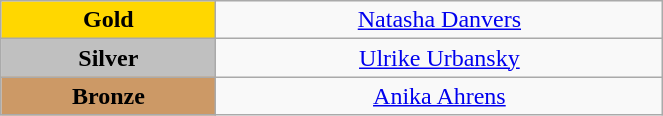<table class="wikitable" style="text-align:center; " width="35%">
<tr>
<td bgcolor="gold"><strong>Gold</strong></td>
<td><a href='#'>Natasha Danvers</a><br>  <small><em></em></small></td>
</tr>
<tr>
<td bgcolor="silver"><strong>Silver</strong></td>
<td><a href='#'>Ulrike Urbansky</a><br>  <small><em></em></small></td>
</tr>
<tr>
<td bgcolor="CC9966"><strong>Bronze</strong></td>
<td><a href='#'>Anika Ahrens</a><br>  <small><em></em></small></td>
</tr>
</table>
